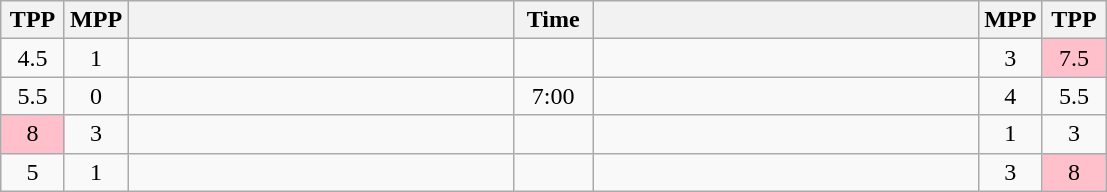<table class="wikitable" style="text-align: center;" |>
<tr>
<th width="35">TPP</th>
<th width="35">MPP</th>
<th width="250"></th>
<th width="45">Time</th>
<th width="250"></th>
<th width="35">MPP</th>
<th width="35">TPP</th>
</tr>
<tr>
<td>4.5</td>
<td>1</td>
<td style="text-align:left;"><strong></strong></td>
<td></td>
<td style="text-align:left;"></td>
<td>3</td>
<td bgcolor=pink>7.5</td>
</tr>
<tr>
<td>5.5</td>
<td>0</td>
<td style="text-align:left;"><strong></strong></td>
<td>7:00</td>
<td style="text-align:left;"></td>
<td>4</td>
<td>5.5</td>
</tr>
<tr>
<td bgcolor=pink>8</td>
<td>3</td>
<td style="text-align:left;"></td>
<td></td>
<td style="text-align:left;"><strong></strong></td>
<td>1</td>
<td>3</td>
</tr>
<tr>
<td>5</td>
<td>1</td>
<td style="text-align:left;"><strong></strong></td>
<td></td>
<td style="text-align:left;"></td>
<td>3</td>
<td bgcolor=pink>8</td>
</tr>
</table>
